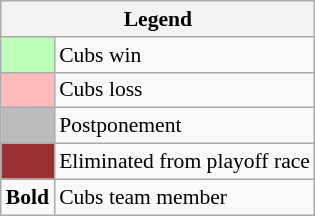<table class="wikitable" style="font-size:90%">
<tr>
<th colspan="2">Legend</th>
</tr>
<tr>
<td bgcolor="#bbffbb"> </td>
<td>Cubs win</td>
</tr>
<tr>
<td bgcolor="#ffbbbb"> </td>
<td>Cubs loss</td>
</tr>
<tr>
<td bgcolor="#bbbbbb"> </td>
<td>Postponement</td>
</tr>
<tr>
<td bgcolor="#993333"> </td>
<td>Eliminated from playoff race</td>
</tr>
<tr>
<td><strong>Bold</strong></td>
<td>Cubs team member</td>
</tr>
</table>
